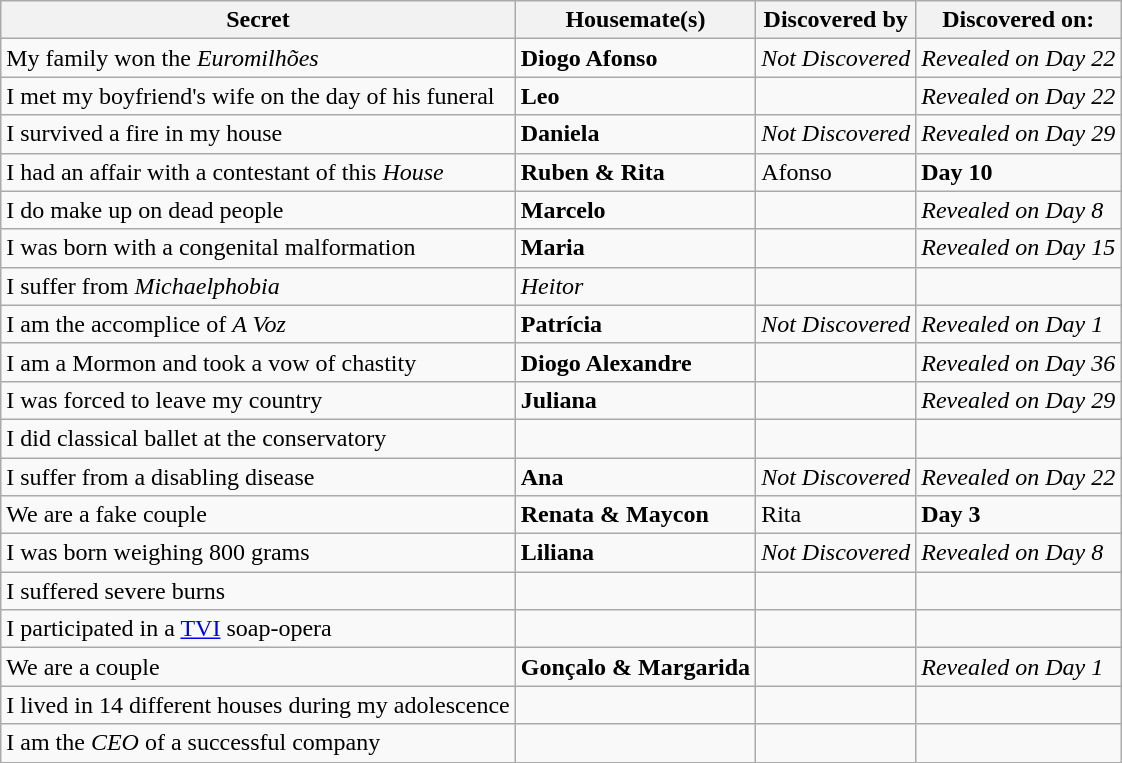<table class="wikitable">
<tr>
<th>Secret</th>
<th>Housemate(s)</th>
<th>Discovered by</th>
<th>Discovered on:</th>
</tr>
<tr>
<td>My family won the <em>Euromilhões</em></td>
<td><strong>Diogo Afonso</strong></td>
<td><em>Not Discovered</em></td>
<td><em>Revealed on Day 22</em></td>
</tr>
<tr>
<td>I met my boyfriend's wife on the day of his funeral</td>
<td><strong>Leo</strong></td>
<td></td>
<td><em>Revealed on Day 22</em></td>
</tr>
<tr>
<td>I survived a fire in my house</td>
<td><strong>Daniela</strong></td>
<td><em>Not Discovered</em></td>
<td><em>Revealed on Day 29</em></td>
</tr>
<tr>
<td>I had an affair with a contestant of this <em>House</em></td>
<td><strong>Ruben & Rita</strong></td>
<td>Afonso</td>
<td><strong>Day 10</strong></td>
</tr>
<tr>
<td>I do make up on dead people</td>
<td><strong>Marcelo</strong></td>
<td></td>
<td><em>Revealed on Day 8</em></td>
</tr>
<tr>
<td>I was born with a congenital malformation</td>
<td><strong>Maria</strong></td>
<td></td>
<td><em>Revealed on Day 15</em></td>
</tr>
<tr>
<td>I suffer from <em>Michaelphobia</em></td>
<td><em>Heitor</em></td>
<td></td>
<td></td>
</tr>
<tr>
<td>I am the accomplice of <em>A Voz</em></td>
<td><strong>Patrícia</strong></td>
<td><em>Not Discovered</em></td>
<td><em>Revealed on Day 1</em></td>
</tr>
<tr>
<td>I am a Mormon and took a vow of chastity</td>
<td><strong>Diogo Alexandre</strong></td>
<td></td>
<td><em>Revealed on Day 36</em></td>
</tr>
<tr>
<td>I was forced to leave my country</td>
<td><strong>Juliana</strong></td>
<td></td>
<td><em>Revealed on Day 29</em></td>
</tr>
<tr>
<td>I did classical ballet at the conservatory</td>
<td></td>
<td></td>
<td></td>
</tr>
<tr>
<td>I suffer from a disabling disease</td>
<td><strong>Ana</strong></td>
<td><em>Not Discovered</em></td>
<td><em>Revealed on Day 22</em></td>
</tr>
<tr>
<td>We are a fake couple</td>
<td><strong>Renata & Maycon</strong></td>
<td>Rita</td>
<td><strong>Day 3</strong></td>
</tr>
<tr>
<td>I was born weighing 800 grams</td>
<td><strong>Liliana</strong></td>
<td><em>Not Discovered</em></td>
<td><em>Revealed on Day 8</em></td>
</tr>
<tr>
<td>I suffered severe burns</td>
<td></td>
<td></td>
<td></td>
</tr>
<tr>
<td>I participated in a <a href='#'>TVI</a> soap-opera</td>
<td></td>
<td></td>
<td></td>
</tr>
<tr>
<td>We are a couple</td>
<td><strong>Gonçalo & Margarida</strong></td>
<td></td>
<td><em>Revealed on Day 1</em></td>
</tr>
<tr>
<td>I lived in 14 different houses during my adolescence</td>
<td></td>
<td></td>
<td></td>
</tr>
<tr>
<td>I am the <em>CEO</em> of a successful company</td>
<td></td>
<td></td>
<td></td>
</tr>
</table>
